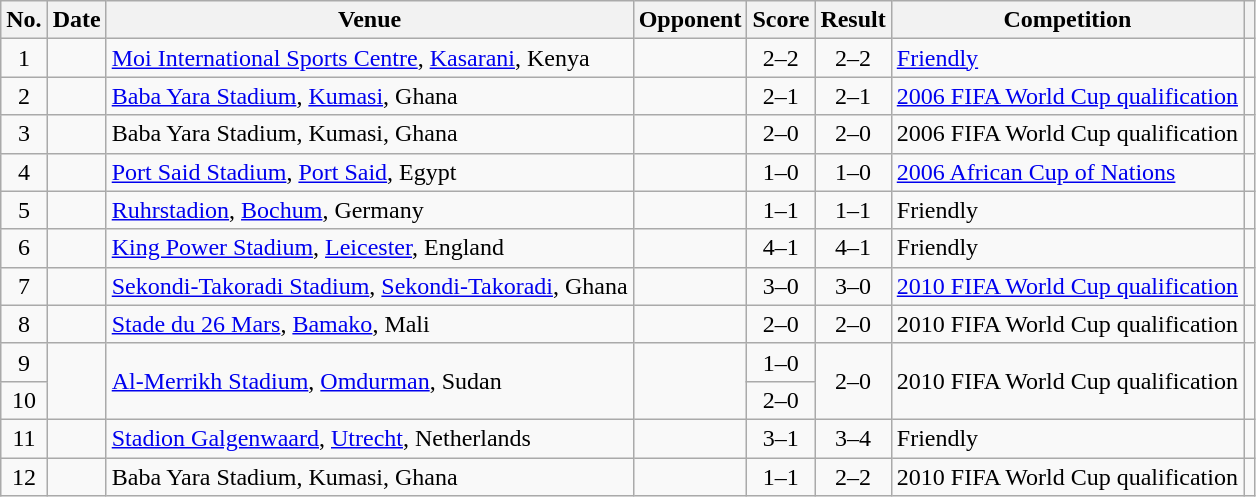<table class="wikitable sortable">
<tr>
<th scope="col">No.</th>
<th scope="col">Date</th>
<th scope="col">Venue</th>
<th scope="col">Opponent</th>
<th scope="col">Score</th>
<th scope="col">Result</th>
<th scope="col">Competition</th>
<th scope="col" class="unsortable"></th>
</tr>
<tr>
<td style="text-align:center">1</td>
<td></td>
<td><a href='#'>Moi International Sports Centre</a>, <a href='#'>Kasarani</a>, Kenya</td>
<td></td>
<td style="text-align:center">2–2</td>
<td style="text-align:center">2–2</td>
<td><a href='#'>Friendly</a></td>
<td></td>
</tr>
<tr>
<td style="text-align:center">2</td>
<td></td>
<td><a href='#'>Baba Yara Stadium</a>, <a href='#'>Kumasi</a>, Ghana</td>
<td></td>
<td style="text-align:center">2–1</td>
<td style="text-align:center">2–1</td>
<td><a href='#'>2006 FIFA World Cup qualification</a></td>
<td></td>
</tr>
<tr>
<td style="text-align:center">3</td>
<td></td>
<td>Baba Yara Stadium, Kumasi, Ghana</td>
<td></td>
<td style="text-align:center">2–0</td>
<td style="text-align:center">2–0</td>
<td>2006 FIFA World Cup qualification</td>
<td></td>
</tr>
<tr>
<td style="text-align:center">4</td>
<td></td>
<td><a href='#'>Port Said Stadium</a>, <a href='#'>Port Said</a>, Egypt</td>
<td></td>
<td style="text-align:center">1–0</td>
<td style="text-align:center">1–0</td>
<td><a href='#'>2006 African Cup of Nations</a></td>
<td></td>
</tr>
<tr>
<td style="text-align:center">5</td>
<td></td>
<td><a href='#'>Ruhrstadion</a>, <a href='#'>Bochum</a>, Germany</td>
<td></td>
<td style="text-align:center">1–1</td>
<td style="text-align:center">1–1</td>
<td>Friendly</td>
<td></td>
</tr>
<tr>
<td style="text-align:center">6</td>
<td></td>
<td><a href='#'>King Power Stadium</a>, <a href='#'>Leicester</a>, England</td>
<td></td>
<td style="text-align:center">4–1</td>
<td style="text-align:center">4–1</td>
<td>Friendly</td>
<td></td>
</tr>
<tr>
<td style="text-align:center">7</td>
<td></td>
<td><a href='#'>Sekondi-Takoradi Stadium</a>, <a href='#'>Sekondi-Takoradi</a>, Ghana</td>
<td></td>
<td style="text-align:center">3–0</td>
<td style="text-align:center">3–0</td>
<td><a href='#'>2010 FIFA World Cup qualification</a></td>
<td></td>
</tr>
<tr>
<td style="text-align:center">8</td>
<td></td>
<td><a href='#'>Stade du 26 Mars</a>, <a href='#'>Bamako</a>, Mali</td>
<td></td>
<td style="text-align:center">2–0</td>
<td style="text-align:center">2–0</td>
<td>2010 FIFA World Cup qualification</td>
<td></td>
</tr>
<tr>
<td style="text-align:center">9</td>
<td rowspan="2"></td>
<td rowspan="2"><a href='#'>Al-Merrikh Stadium</a>, <a href='#'>Omdurman</a>, Sudan</td>
<td rowspan="2"></td>
<td style="text-align:center">1–0</td>
<td rowspan="2" style="text-align:center">2–0</td>
<td rowspan="2">2010 FIFA World Cup qualification</td>
<td rowspan="2"></td>
</tr>
<tr>
<td style="text-align:center">10</td>
<td style="text-align:center">2–0</td>
</tr>
<tr>
<td style="text-align:center">11</td>
<td></td>
<td><a href='#'>Stadion Galgenwaard</a>, <a href='#'>Utrecht</a>, Netherlands</td>
<td></td>
<td style="text-align:center">3–1</td>
<td style="text-align:center">3–4</td>
<td>Friendly</td>
<td></td>
</tr>
<tr>
<td style="text-align:center">12</td>
<td></td>
<td>Baba Yara Stadium, Kumasi, Ghana</td>
<td></td>
<td style="text-align:center">1–1</td>
<td style="text-align:center">2–2</td>
<td>2010 FIFA World Cup qualification</td>
<td></td>
</tr>
</table>
